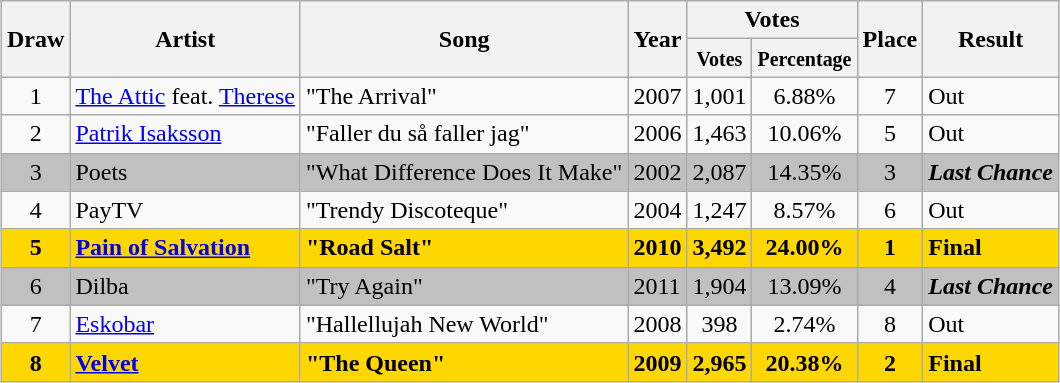<table class="sortable wikitable" style="margin: 1em auto 1em auto; text-align:center;">
<tr>
<th rowspan="2">Draw</th>
<th rowspan="2">Artist</th>
<th rowspan="2">Song</th>
<th rowspan="2">Year</th>
<th colspan="2" class="unsortable">Votes</th>
<th rowspan="2">Place</th>
<th rowspan="2">Result</th>
</tr>
<tr>
<th><small>Votes</small></th>
<th><small>Percentage</small></th>
</tr>
<tr>
<td>1</td>
<td align="left"><a href='#'>The Attic</a> feat. <a href='#'>Therese</a></td>
<td align="left">"The Arrival"</td>
<td align="left">2007</td>
<td>1,001</td>
<td>6.88%</td>
<td>7</td>
<td align="left">Out</td>
</tr>
<tr>
<td>2</td>
<td align="left"><a href='#'>Patrik Isaksson</a></td>
<td align="left">"Faller du så faller jag"</td>
<td align="left">2006</td>
<td>1,463</td>
<td>10.06%</td>
<td>5</td>
<td align="left">Out</td>
</tr>
<tr style="background:silver;">
<td>3</td>
<td align="left">Poets</td>
<td align="left">"What Difference Does It Make"</td>
<td align="left">2002</td>
<td>2,087</td>
<td>14.35%</td>
<td>3</td>
<td align="left"><strong><em>Last Chance</em></strong></td>
</tr>
<tr>
<td>4</td>
<td align="left">PayTV</td>
<td align="left">"Trendy Discoteque"</td>
<td align="left">2004</td>
<td>1,247</td>
<td>8.57%</td>
<td>6</td>
<td align="left">Out</td>
</tr>
<tr style="font-weight:bold;background:gold;">
<td><strong>5</strong></td>
<td align="left"><strong><a href='#'>Pain of Salvation</a></strong></td>
<td align="left"><strong>"Road Salt"</strong></td>
<td align="left"><strong>2010</strong></td>
<td><strong>3,492</strong></td>
<td><strong>24.00%</strong></td>
<td><strong>1</strong></td>
<td align="left">Final</td>
</tr>
<tr style="background:silver;">
<td>6</td>
<td align="left">Dilba</td>
<td align="left">"Try Again"</td>
<td align="left">2011</td>
<td>1,904</td>
<td>13.09%</td>
<td>4</td>
<td align="left"><strong><em>Last Chance</em></strong></td>
</tr>
<tr>
<td>7</td>
<td align="left"><a href='#'>Eskobar</a></td>
<td align="left">"Hallellujah New World"</td>
<td align="left">2008</td>
<td>398</td>
<td>2.74%</td>
<td>8</td>
<td align="left">Out</td>
</tr>
<tr style="font-weight:bold;background:gold;">
<td><strong>8</strong></td>
<td align="left"><strong><a href='#'>Velvet</a></strong></td>
<td align="left"><strong>"The Queen"</strong></td>
<td align="left"><strong>2009</strong></td>
<td><strong>2,965</strong></td>
<td><strong>20.38%</strong></td>
<td><strong>2</strong></td>
<td align="left">Final</td>
</tr>
</table>
